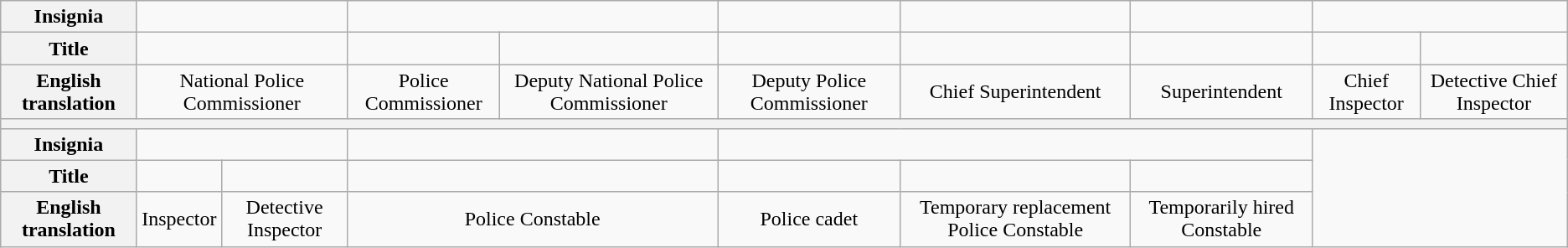<table class="wikitable">
<tr style="text-align:center">
<th>Insignia</th>
<td colspan="2"></td>
<td colspan="2"></td>
<td></td>
<td></td>
<td></td>
<td colspan="2"></td>
</tr>
<tr style="text-align:center">
<th>Title</th>
<td colspan="2"></td>
<td></td>
<td></td>
<td></td>
<td></td>
<td></td>
<td></td>
<td></td>
</tr>
<tr style="text-align:center">
<th>English translation</th>
<td colspan="2">National Police Commissioner</td>
<td>Police Commissioner</td>
<td>Deputy National Police Commissioner</td>
<td>Deputy Police Commissioner</td>
<td>Chief Superintendent</td>
<td>Superintendent</td>
<td>Chief Inspector</td>
<td>Detective Chief Inspector</td>
</tr>
<tr style="text-align:center">
<th colspan="10"></th>
</tr>
<tr style="text-align:center">
<th>Insignia</th>
<td colspan="2"></td>
<td colspan="2"></td>
<td colspan="3"></td>
</tr>
<tr style="text-align:center">
<th>Title</th>
<td></td>
<td></td>
<td colspan="2"></td>
<td></td>
<td></td>
<td></td>
</tr>
<tr style="text-align:center">
<th>English translation</th>
<td>Inspector</td>
<td>Detective Inspector</td>
<td colspan="2">Police Constable</td>
<td>Police cadet</td>
<td>Temporary replacement Police Constable</td>
<td>Temporarily hired Constable</td>
</tr>
</table>
